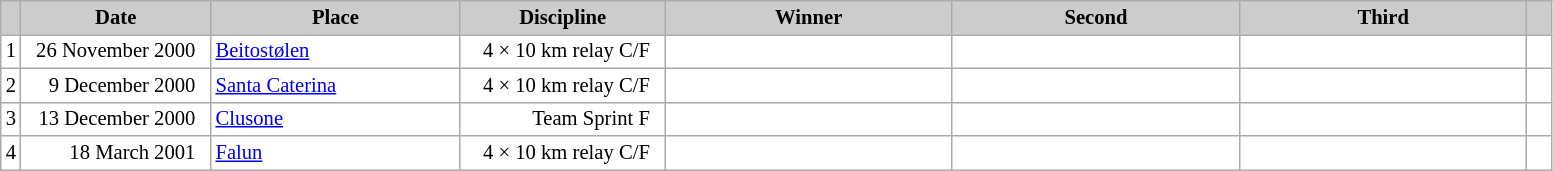<table class="wikitable plainrowheaders" style="background:#fff; font-size:86%; line-height:16px; border:grey solid 1px; border-collapse:collapse;">
<tr style="background:#ccc; text-align:center;">
<th scope="col" style="background:#ccc; width=20 px;"></th>
<th scope="col" style="background:#ccc; width:120px;">Date</th>
<th scope="col" style="background:#ccc; width:160px;">Place</th>
<th scope="col" style="background:#ccc; width:130px;">Discipline</th>
<th scope="col" style="background:#ccc; width:185px;">Winner</th>
<th scope="col" style="background:#ccc; width:185px;">Second</th>
<th scope="col" style="background:#ccc; width:185px;">Third</th>
<th scope="col" style="background:#ccc; width:10px;"></th>
</tr>
<tr>
<td align=center>1</td>
<td align=right>26 November 2000  </td>
<td> <a href='#'>Beitostølen</a></td>
<td align=right>4 × 10 km relay C/F  </td>
<td></td>
<td></td>
<td></td>
<td></td>
</tr>
<tr>
<td align=center>2</td>
<td align=right>9 December 2000  </td>
<td> <a href='#'>Santa Caterina</a></td>
<td align=right>4 × 10 km relay C/F  </td>
<td></td>
<td></td>
<td></td>
<td></td>
</tr>
<tr>
<td align=center>3</td>
<td align=right>13 December 2000  </td>
<td> <a href='#'>Clusone</a></td>
<td align=right>Team Sprint F  </td>
<td></td>
<td></td>
<td></td>
<td></td>
</tr>
<tr>
<td align=center>4</td>
<td align=right>18 March 2001  </td>
<td> <a href='#'>Falun</a></td>
<td align=right>4 × 10 km relay C/F  </td>
<td></td>
<td></td>
<td></td>
<td></td>
</tr>
</table>
